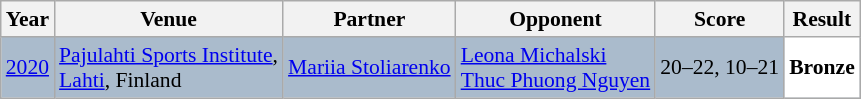<table class="sortable wikitable" style="font-size: 90%;">
<tr>
<th>Year</th>
<th>Venue</th>
<th>Partner</th>
<th>Opponent</th>
<th>Score</th>
<th>Result</th>
</tr>
<tr style="background:#AABBCC">
<td align="center"><a href='#'>2020</a></td>
<td align="left"><a href='#'>Pajulahti Sports Institute</a>,<br><a href='#'>Lahti</a>, Finland</td>
<td align="left"> <a href='#'>Mariia Stoliarenko</a></td>
<td align="left"> <a href='#'>Leona Michalski</a><br> <a href='#'>Thuc Phuong Nguyen</a></td>
<td align="left">20–22, 10–21</td>
<td style="text-align:left; background:white"> <strong>Bronze</strong></td>
</tr>
</table>
